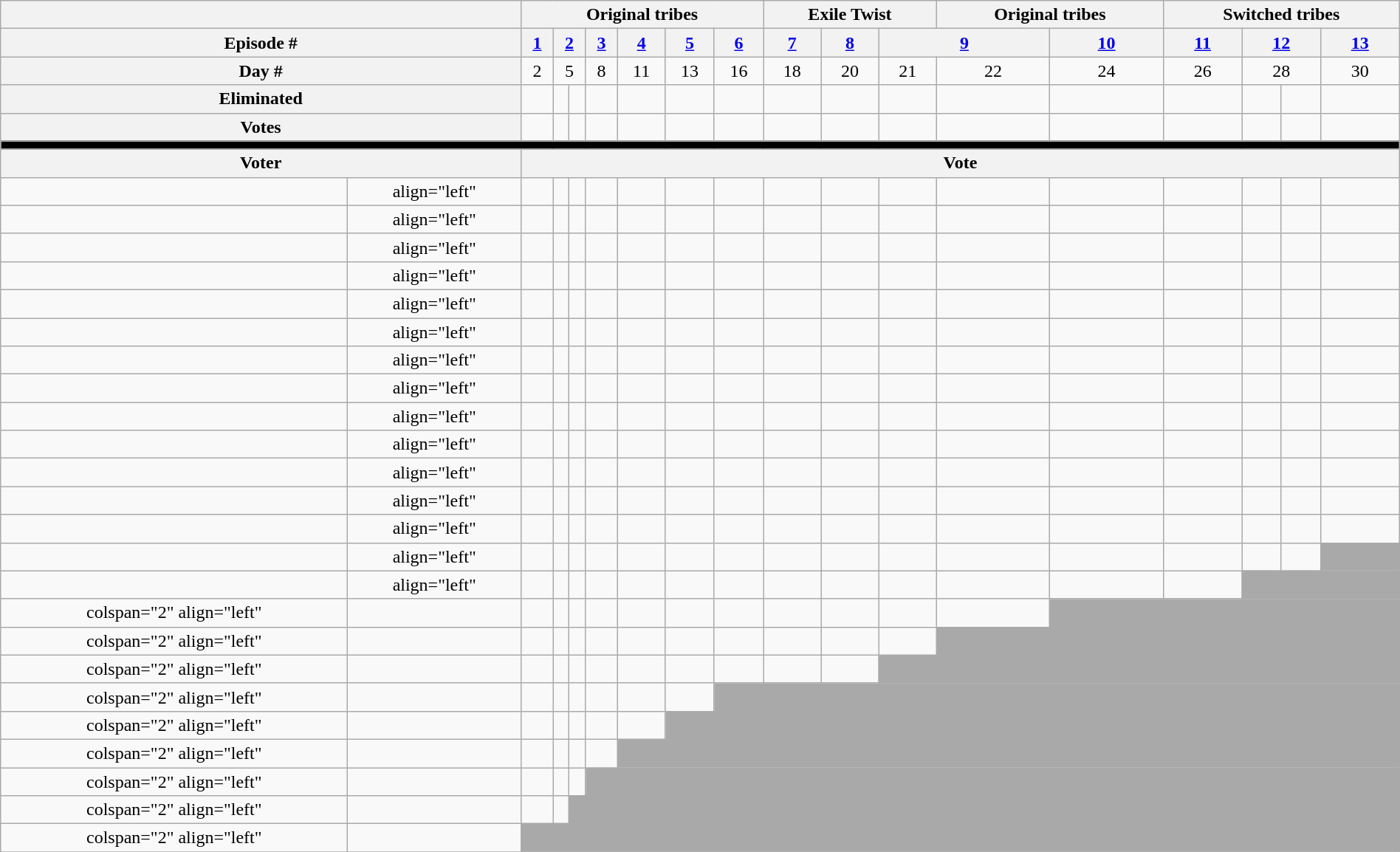<table class="wikitable nowrap" width=100% style="text-align:center;">
<tr>
<th colspan="2"></th>
<th colspan="7">Original tribes</th>
<th colspan="3">Exile Twist</th>
<th colspan="2">Original tribes</th>
<th colspan="4">Switched tribes</th>
</tr>
<tr>
<th colspan="2">Episode #</th>
<th><a href='#'>1</a></th>
<th colspan=2><a href='#'>2</a></th>
<th><a href='#'>3</a></th>
<th><a href='#'>4</a></th>
<th><a href='#'>5</a></th>
<th><a href='#'>6</a></th>
<th><a href='#'>7</a></th>
<th><a href='#'>8</a></th>
<th colspan=2><a href='#'>9</a></th>
<th><a href='#'>10</a></th>
<th><a href='#'>11</a></th>
<th colspan=2><a href='#'>12</a></th>
<th><a href='#'>13</a></th>
</tr>
<tr>
<th colspan="2">Day #</th>
<td>2</td>
<td colspan=2>5</td>
<td>8</td>
<td>11</td>
<td>13</td>
<td>16</td>
<td>18</td>
<td>20</td>
<td>21</td>
<td>22</td>
<td>24</td>
<td>26</td>
<td colspan=2>28</td>
<td>30</td>
</tr>
<tr>
<th colspan="2">Eliminated</th>
<td></td>
<td></td>
<td></td>
<td></td>
<td></td>
<td></td>
<td></td>
<td></td>
<td></td>
<td></td>
<td></td>
<td></td>
<td></td>
<td></td>
<td></td>
<td></td>
</tr>
<tr>
<th colspan="2">Votes</th>
<td></td>
<td></td>
<td></td>
<td></td>
<td></td>
<td></td>
<td></td>
<td></td>
<td></td>
<td></td>
<td></td>
<td></td>
<td></td>
<td></td>
<td></td>
<td></td>
</tr>
<tr>
<td colspan="18" bgcolor="black"></td>
</tr>
<tr>
<th colspan="2">Voter</th>
<th colspan=24>Vote</th>
</tr>
<tr>
<td></td>
<td>align="left" </td>
<td></td>
<td></td>
<td></td>
<td></td>
<td></td>
<td></td>
<td></td>
<td></td>
<td></td>
<td></td>
<td></td>
<td></td>
<td></td>
<td></td>
<td></td>
<td></td>
</tr>
<tr>
<td></td>
<td>align="left" </td>
<td></td>
<td></td>
<td></td>
<td></td>
<td></td>
<td></td>
<td></td>
<td></td>
<td></td>
<td></td>
<td></td>
<td></td>
<td></td>
<td></td>
<td></td>
<td></td>
</tr>
<tr>
<td></td>
<td>align="left" </td>
<td></td>
<td></td>
<td></td>
<td></td>
<td></td>
<td></td>
<td></td>
<td></td>
<td></td>
<td></td>
<td></td>
<td></td>
<td></td>
<td></td>
<td></td>
<td></td>
</tr>
<tr>
<td></td>
<td>align="left" </td>
<td></td>
<td></td>
<td></td>
<td></td>
<td></td>
<td></td>
<td></td>
<td></td>
<td></td>
<td></td>
<td></td>
<td></td>
<td></td>
<td></td>
<td></td>
<td></td>
</tr>
<tr>
<td></td>
<td>align="left" </td>
<td></td>
<td></td>
<td></td>
<td></td>
<td></td>
<td></td>
<td></td>
<td></td>
<td></td>
<td></td>
<td></td>
<td></td>
<td></td>
<td></td>
<td></td>
<td></td>
</tr>
<tr>
<td></td>
<td>align="left" </td>
<td></td>
<td></td>
<td></td>
<td></td>
<td></td>
<td></td>
<td></td>
<td></td>
<td></td>
<td></td>
<td></td>
<td></td>
<td></td>
<td></td>
<td></td>
<td></td>
</tr>
<tr>
<td></td>
<td>align="left" </td>
<td></td>
<td></td>
<td></td>
<td></td>
<td></td>
<td></td>
<td></td>
<td></td>
<td></td>
<td></td>
<td></td>
<td></td>
<td></td>
<td></td>
<td></td>
<td></td>
</tr>
<tr>
<td></td>
<td>align="left" </td>
<td></td>
<td></td>
<td></td>
<td></td>
<td></td>
<td></td>
<td></td>
<td></td>
<td></td>
<td></td>
<td></td>
<td></td>
<td></td>
<td></td>
<td></td>
<td></td>
</tr>
<tr>
<td></td>
<td>align="left" </td>
<td></td>
<td></td>
<td></td>
<td></td>
<td></td>
<td></td>
<td></td>
<td></td>
<td></td>
<td></td>
<td></td>
<td></td>
<td></td>
<td></td>
<td></td>
<td></td>
</tr>
<tr>
<td></td>
<td>align="left" </td>
<td></td>
<td></td>
<td></td>
<td></td>
<td></td>
<td></td>
<td></td>
<td></td>
<td></td>
<td></td>
<td></td>
<td></td>
<td></td>
<td></td>
<td></td>
<td></td>
</tr>
<tr>
<td></td>
<td>align="left" </td>
<td></td>
<td></td>
<td></td>
<td></td>
<td></td>
<td></td>
<td></td>
<td></td>
<td></td>
<td></td>
<td></td>
<td></td>
<td></td>
<td></td>
<td></td>
<td></td>
</tr>
<tr>
<td></td>
<td>align="left" </td>
<td></td>
<td></td>
<td></td>
<td></td>
<td></td>
<td></td>
<td></td>
<td></td>
<td></td>
<td></td>
<td></td>
<td></td>
<td></td>
<td></td>
<td></td>
<td></td>
</tr>
<tr>
<td></td>
<td>align="left" </td>
<td></td>
<td></td>
<td></td>
<td></td>
<td></td>
<td></td>
<td></td>
<td></td>
<td></td>
<td></td>
<td></td>
<td></td>
<td></td>
<td></td>
<td></td>
<td></td>
</tr>
<tr>
<td></td>
<td>align="left" </td>
<td></td>
<td></td>
<td></td>
<td></td>
<td></td>
<td></td>
<td></td>
<td></td>
<td></td>
<td></td>
<td></td>
<td></td>
<td></td>
<td></td>
<td></td>
<td colspan="16" bgcolor="darkgrey"></td>
</tr>
<tr>
<td></td>
<td>align="left" </td>
<td></td>
<td></td>
<td></td>
<td></td>
<td></td>
<td></td>
<td></td>
<td></td>
<td></td>
<td></td>
<td></td>
<td></td>
<td></td>
<td colspan="17" bgcolor="darkgrey"></td>
</tr>
<tr>
<td>colspan="2" align="left" </td>
<td></td>
<td></td>
<td></td>
<td></td>
<td></td>
<td></td>
<td></td>
<td></td>
<td></td>
<td></td>
<td></td>
<td></td>
<td colspan="18" bgcolor="darkgrey"></td>
</tr>
<tr>
<td>colspan="2" align="left" </td>
<td></td>
<td></td>
<td></td>
<td></td>
<td></td>
<td></td>
<td></td>
<td></td>
<td></td>
<td></td>
<td></td>
<td colspan="18" bgcolor="darkgrey"></td>
</tr>
<tr>
<td>colspan="2" align="left" </td>
<td></td>
<td></td>
<td></td>
<td></td>
<td></td>
<td></td>
<td></td>
<td></td>
<td></td>
<td></td>
<td colspan="18" bgcolor="darkgrey"></td>
</tr>
<tr>
<td>colspan="2" align="left" </td>
<td></td>
<td></td>
<td></td>
<td></td>
<td></td>
<td></td>
<td></td>
<td colspan="19" bgcolor="darkgrey"></td>
</tr>
<tr>
<td>colspan="2" align="left" </td>
<td></td>
<td></td>
<td></td>
<td></td>
<td></td>
<td></td>
<td colspan="20" bgcolor="darkgrey"></td>
</tr>
<tr>
<td>colspan="2" align="left" </td>
<td></td>
<td></td>
<td></td>
<td></td>
<td></td>
<td colspan="21" bgcolor="darkgrey"></td>
</tr>
<tr>
<td>colspan="2" align="left" </td>
<td></td>
<td></td>
<td></td>
<td></td>
<td colspan="22" bgcolor="darkgrey"></td>
</tr>
<tr>
<td>colspan="2" align="left" </td>
<td></td>
<td></td>
<td></td>
<td colspan="23" bgcolor="darkgrey"></td>
</tr>
<tr>
<td>colspan="2" align="left" </td>
<td></td>
<td colspan="24" bgcolor="darkgrey"></td>
</tr>
<tr>
</tr>
</table>
